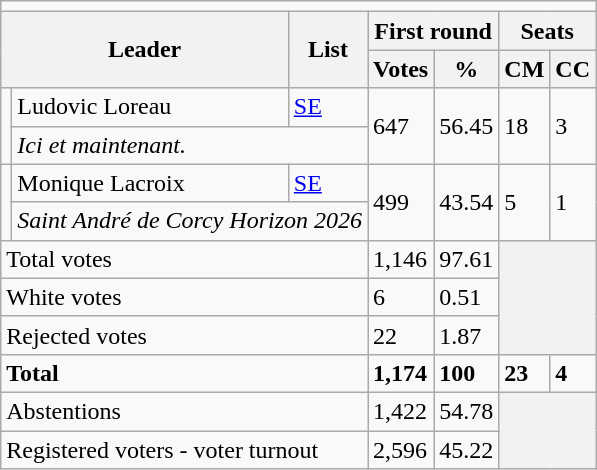<table class="wikitable">
<tr>
<td colspan="7"></td>
</tr>
<tr>
<th colspan="2" rowspan="2">Leader</th>
<th rowspan="2">List</th>
<th colspan="2">First round</th>
<th colspan="2">Seats</th>
</tr>
<tr>
<th>Votes</th>
<th>%</th>
<th>CM</th>
<th>CC</th>
</tr>
<tr>
<td rowspan="2" bgcolor=></td>
<td>Ludovic Loreau</td>
<td><a href='#'>SE</a></td>
<td rowspan="2">647</td>
<td rowspan="2">56.45</td>
<td rowspan="2">18</td>
<td rowspan="2">3</td>
</tr>
<tr>
<td colspan="2"><em>Ici et maintenant.</em></td>
</tr>
<tr>
<td rowspan="2" bgcolor=></td>
<td>Monique Lacroix</td>
<td><a href='#'>SE</a></td>
<td rowspan="2">499</td>
<td rowspan="2">43.54</td>
<td rowspan="2">5</td>
<td rowspan="2">1</td>
</tr>
<tr>
<td colspan="2"><em>Saint André de Corcy Horizon 2026</em></td>
</tr>
<tr>
<td colspan="3">Total votes</td>
<td>1,146</td>
<td>97.61</td>
<th colspan="2" rowspan="3"></th>
</tr>
<tr>
<td colspan="3">White votes</td>
<td>6</td>
<td>0.51</td>
</tr>
<tr>
<td colspan="3">Rejected votes</td>
<td>22</td>
<td>1.87</td>
</tr>
<tr>
<td colspan="3"><strong>Total</strong></td>
<td><strong>1,174</strong></td>
<td><strong>100</strong></td>
<td><strong>23</strong></td>
<td><strong>4</strong></td>
</tr>
<tr>
<td colspan="3">Abstentions</td>
<td>1,422</td>
<td>54.78</td>
<th colspan="2" rowspan="2"></th>
</tr>
<tr>
<td colspan="3">Registered voters - voter turnout</td>
<td>2,596</td>
<td>45.22</td>
</tr>
</table>
